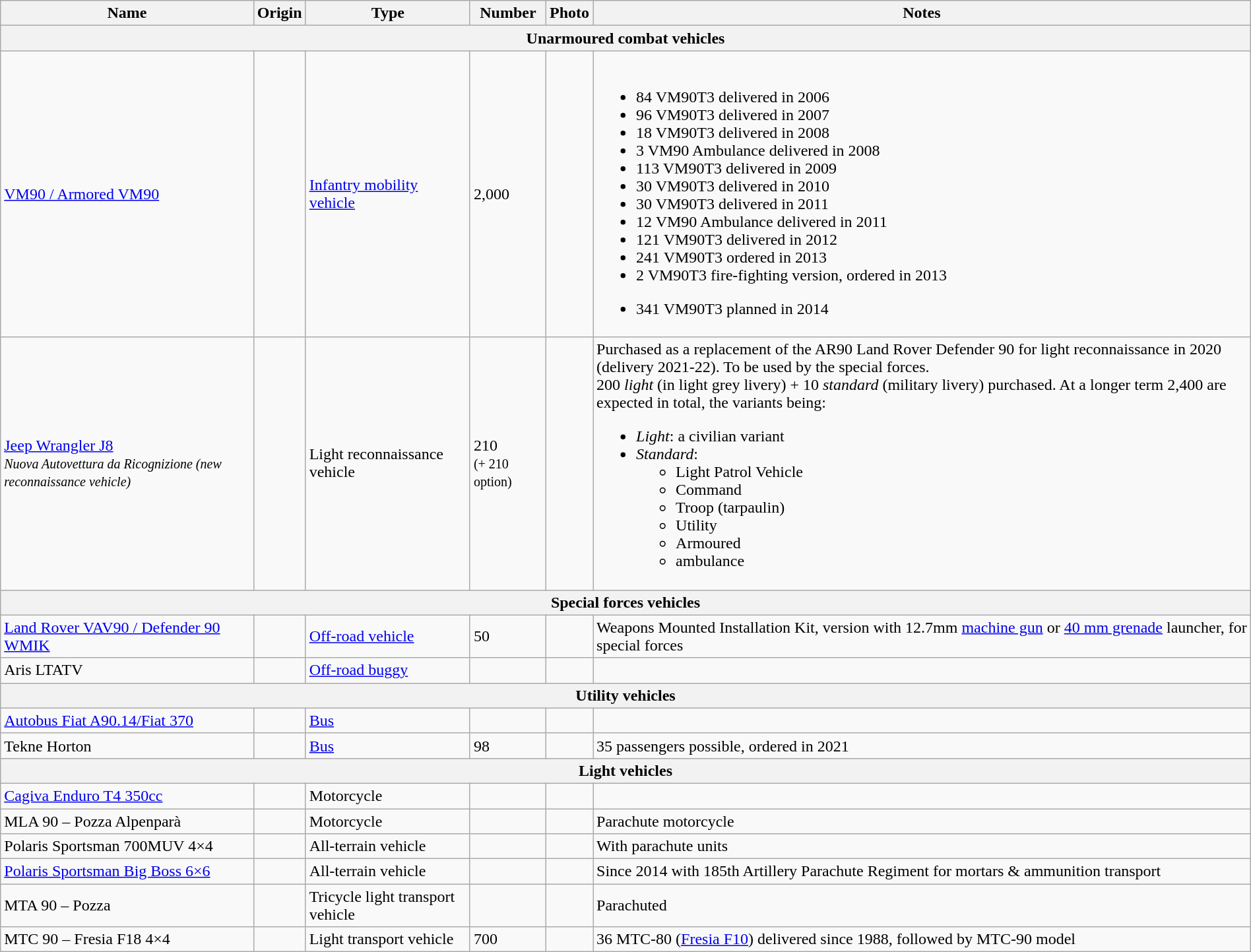<table class="wikitable" style="margin:auto; width:100%;">
<tr>
<th>Name</th>
<th>Origin</th>
<th>Type</th>
<th>Number</th>
<th>Photo</th>
<th>Notes</th>
</tr>
<tr>
<th colspan="6">Unarmoured combat vehicles</th>
</tr>
<tr>
<td><a href='#'>VM90 / Armored VM90</a></td>
<td></td>
<td><a href='#'>Infantry mobility vehicle</a></td>
<td>2,000</td>
<td></td>
<td><br><ul><li>84 VM90T3 delivered in 2006</li><li>96 VM90T3 delivered in 2007</li><li>18 VM90T3 delivered in 2008</li><li>3 VM90 Ambulance delivered in 2008</li><li>113 VM90T3 delivered in 2009</li><li>30 VM90T3 delivered in 2010</li><li>30 VM90T3 delivered in 2011</li><li>12 VM90 Ambulance delivered in 2011</li><li>121 VM90T3 delivered in 2012</li><li>241 VM90T3 ordered in 2013</li><li>2 VM90T3 fire-fighting version, ordered in 2013</li></ul><ul><li>341 VM90T3 planned in 2014</li></ul></td>
</tr>
<tr>
<td><a href='#'>Jeep Wrangler J8</a><br><em><small>Nuova Autovettura da Ricognizione (new reconnaissance vehicle)</small></em></td>
<td></td>
<td>Light reconnaissance vehicle</td>
<td>210<br><small>(+ 210 option)</small></td>
<td><br></td>
<td>Purchased as a replacement of the AR90 Land Rover Defender 90 for light reconnaissance in 2020 (delivery 2021-22). To be used by the special forces.<br>200 <em>light</em> (in light grey livery) + 10 <em>standard</em> (military livery) purchased.
At a longer term 2,400 are expected in total, the variants being:<ul><li><em>Light</em>: a civilian variant</li><li><em>Standard</em>:<ul><li>Light Patrol Vehicle</li><li>Command</li><li>Troop (tarpaulin)</li><li>Utility</li><li>Armoured</li><li>ambulance</li></ul></li></ul></td>
</tr>
<tr>
<th colspan="6">Special forces vehicles</th>
</tr>
<tr>
<td><a href='#'>Land Rover VAV90 / Defender 90 WMIK</a></td>
<td></td>
<td><a href='#'>Off-road vehicle</a></td>
<td>50</td>
<td></td>
<td>Weapons Mounted Installation Kit, version with 12.7mm <a href='#'>machine gun</a> or <a href='#'>40 mm grenade</a> launcher, for special forces</td>
</tr>
<tr>
<td>Aris LTATV</td>
<td></td>
<td><a href='#'>Off-road buggy</a></td>
<td></td>
<td></td>
<td></td>
</tr>
<tr>
<th colspan="6">Utility vehicles</th>
</tr>
<tr>
<td><a href='#'>Autobus Fiat A90.14/Fiat 370</a></td>
<td></td>
<td><a href='#'>Bus</a></td>
<td></td>
<td></td>
<td></td>
</tr>
<tr>
<td>Tekne Horton</td>
<td></td>
<td><a href='#'>Bus</a></td>
<td>98</td>
<td></td>
<td>35 passengers possible, ordered in 2021</td>
</tr>
<tr>
<th colspan="6">Light vehicles</th>
</tr>
<tr>
<td><a href='#'>Cagiva Enduro T4 350cc</a></td>
<td></td>
<td>Motorcycle</td>
<td></td>
<td></td>
<td></td>
</tr>
<tr>
<td>MLA 90 – Pozza Alpenparà</td>
<td></td>
<td>Motorcycle</td>
<td></td>
<td></td>
<td>Parachute motorcycle</td>
</tr>
<tr>
<td>Polaris Sportsman 700MUV 4×4</td>
<td></td>
<td>All-terrain vehicle</td>
<td></td>
<td></td>
<td>With parachute units</td>
</tr>
<tr>
<td><a href='#'>Polaris Sportsman Big Boss 6×6</a></td>
<td></td>
<td>All-terrain vehicle</td>
<td></td>
<td></td>
<td>Since 2014 with 185th Artillery Parachute Regiment for mortars & ammunition transport</td>
</tr>
<tr>
<td>MTA 90 – Pozza</td>
<td></td>
<td>Tricycle light transport vehicle</td>
<td></td>
<td></td>
<td>Parachuted</td>
</tr>
<tr>
<td>MTC 90 – Fresia F18 4×4</td>
<td></td>
<td>Light transport vehicle</td>
<td>700</td>
<td></td>
<td>36 MTC-80 (<a href='#'>Fresia F10</a>) delivered since 1988, followed by MTC-90 model</td>
</tr>
</table>
